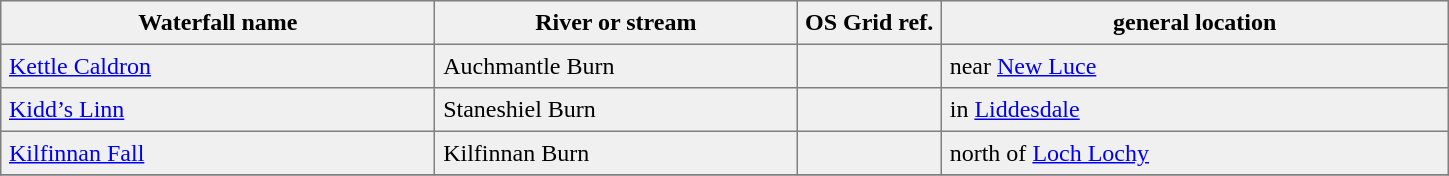<table border=1 cellspacing=0 cellpadding=5 style="border-collapse: collapse; background:#f0f0f0;">
<tr>
<th width=30%>Waterfall name</th>
<th width=25%>River or stream</th>
<th width=10%>OS Grid ref.</th>
<th width=35%>general location</th>
</tr>
<tr>
<td><a href='#'>Kettle Caldron</a></td>
<td>Auchmantle Burn</td>
<td></td>
<td>near <a href='#'>New Luce</a></td>
</tr>
<tr>
<td><a href='#'>Kidd’s Linn</a></td>
<td>Staneshiel Burn</td>
<td></td>
<td>in <a href='#'>Liddesdale</a></td>
</tr>
<tr>
<td><a href='#'>Kilfinnan Fall</a></td>
<td>Kilfinnan Burn</td>
<td></td>
<td>north of <a href='#'>Loch Lochy</a></td>
</tr>
<tr>
</tr>
</table>
